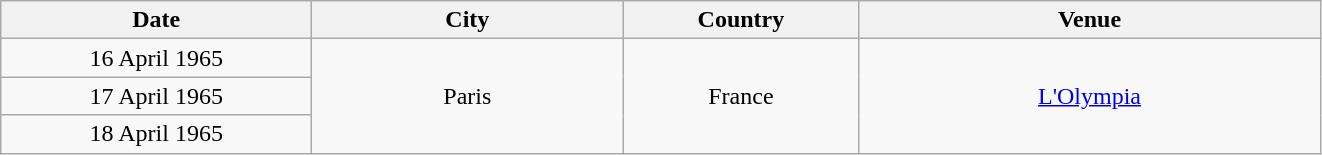<table class="wikitable" style="text-align:center;">
<tr>
<th style="width:200px;">Date</th>
<th style="width:200px;">City</th>
<th style="width:150px;">Country</th>
<th style="width:300px;">Venue</th>
</tr>
<tr>
<td>16 April 1965</td>
<td rowspan="3">Paris</td>
<td rowspan="3">France</td>
<td rowspan="3"><a href='#'>L'Olympia</a></td>
</tr>
<tr>
<td>17 April 1965</td>
</tr>
<tr>
<td>18 April 1965</td>
</tr>
</table>
